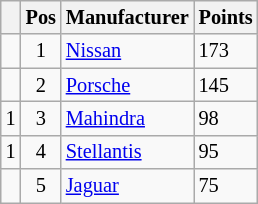<table class="wikitable" style="font-size: 85%;">
<tr>
<th></th>
<th>Pos</th>
<th>Manufacturer</th>
<th>Points</th>
</tr>
<tr>
<td align="left"></td>
<td align="center">1</td>
<td> <a href='#'>Nissan</a></td>
<td align="left">173</td>
</tr>
<tr>
<td align="left"></td>
<td align="center">2</td>
<td> <a href='#'>Porsche</a></td>
<td align="left">145</td>
</tr>
<tr>
<td align="left"> 1</td>
<td align="center">3</td>
<td> <a href='#'>Mahindra</a></td>
<td align="left">98</td>
</tr>
<tr>
<td align="left"> 1</td>
<td align="center">4</td>
<td> <a href='#'>Stellantis</a></td>
<td align="left">95</td>
</tr>
<tr>
<td align="left"></td>
<td align="center">5</td>
<td> <a href='#'>Jaguar</a></td>
<td align="left">75</td>
</tr>
</table>
